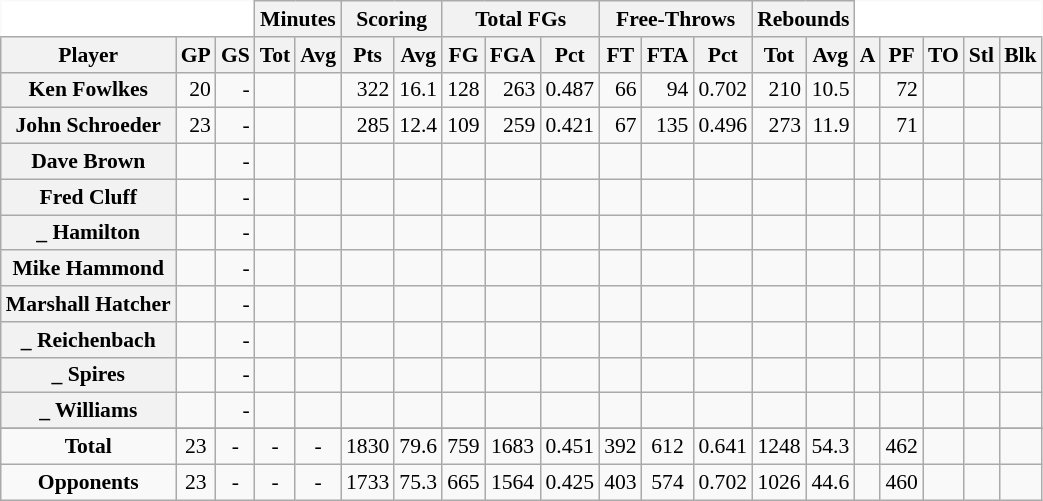<table class="wikitable sortable" border="1" style="font-size:90%;">
<tr>
<th colspan="3" style="border-top-style:hidden; border-left-style:hidden; background: white;"></th>
<th colspan="2" style=>Minutes</th>
<th colspan="2" style=>Scoring</th>
<th colspan="3" style=>Total FGs</th>
<th colspan="3" style=>Free-Throws</th>
<th colspan="2" style=>Rebounds</th>
<th colspan="5" style="border-top-style:hidden; border-right-style:hidden; background: white;"></th>
</tr>
<tr>
<th scope="col" style=>Player</th>
<th scope="col" style=>GP</th>
<th scope="col" style=>GS</th>
<th scope="col" style=>Tot</th>
<th scope="col" style=>Avg</th>
<th scope="col" style=>Pts</th>
<th scope="col" style=>Avg</th>
<th scope="col" style=>FG</th>
<th scope="col" style=>FGA</th>
<th scope="col" style=>Pct</th>
<th scope="col" style=>FT</th>
<th scope="col" style=>FTA</th>
<th scope="col" style=>Pct</th>
<th scope="col" style=>Tot</th>
<th scope="col" style=>Avg</th>
<th scope="col" style=>A</th>
<th scope="col" style=>PF</th>
<th scope="col" style=>TO</th>
<th scope="col" style=>Stl</th>
<th scope="col" style=>Blk</th>
</tr>
<tr>
<th>Ken Fowlkes</th>
<td align="right">20</td>
<td align="right">-</td>
<td align="right"></td>
<td align="right"></td>
<td align="right">322</td>
<td align="right">16.1</td>
<td align="right">128</td>
<td align="right">263</td>
<td align="right">0.487</td>
<td align="right">66</td>
<td align="right">94</td>
<td align="right">0.702</td>
<td align="right">210</td>
<td align="right">10.5</td>
<td align="right"></td>
<td align="right">72</td>
<td align="right"></td>
<td align="right"></td>
<td align="right"></td>
</tr>
<tr>
<th>John Schroeder</th>
<td align="right">23</td>
<td align="right">-</td>
<td align="right"></td>
<td align="right"></td>
<td align="right">285</td>
<td align="right">12.4</td>
<td align="right">109</td>
<td align="right">259</td>
<td align="right">0.421</td>
<td align="right">67</td>
<td align="right">135</td>
<td align="right">0.496</td>
<td align="right">273</td>
<td align="right">11.9</td>
<td align="right"></td>
<td align="right">71</td>
<td align="right"></td>
<td align="right"></td>
<td align="right"></td>
</tr>
<tr>
<th>Dave Brown</th>
<td align="right"></td>
<td align="right">-</td>
<td align="right"></td>
<td align="right"></td>
<td align="right"></td>
<td align="right"></td>
<td align="right"></td>
<td align="right"></td>
<td align="right"></td>
<td align="right"></td>
<td align="right"></td>
<td align="right"></td>
<td align="right"></td>
<td align="right"></td>
<td align="right"></td>
<td align="right"></td>
<td align="right"></td>
<td align="right"></td>
<td align="right"></td>
</tr>
<tr>
<th>Fred Cluff</th>
<td align="right"></td>
<td align="right">-</td>
<td align="right"></td>
<td align="right"></td>
<td align="right"></td>
<td align="right"></td>
<td align="right"></td>
<td align="right"></td>
<td align="right"></td>
<td align="right"></td>
<td align="right"></td>
<td align="right"></td>
<td align="right"></td>
<td align="right"></td>
<td align="right"></td>
<td align="right"></td>
<td align="right"></td>
<td align="right"></td>
<td align="right"></td>
</tr>
<tr>
<th>_ Hamilton</th>
<td align="right"></td>
<td align="right">-</td>
<td align="right"></td>
<td align="right"></td>
<td align="right"></td>
<td align="right"></td>
<td align="right"></td>
<td align="right"></td>
<td align="right"></td>
<td align="right"></td>
<td align="right"></td>
<td align="right"></td>
<td align="right"></td>
<td align="right"></td>
<td align="right"></td>
<td align="right"></td>
<td align="right"></td>
<td align="right"></td>
<td align="right"></td>
</tr>
<tr>
<th>Mike Hammond</th>
<td align="right"></td>
<td align="right">-</td>
<td align="right"></td>
<td align="right"></td>
<td align="right"></td>
<td align="right"></td>
<td align="right"></td>
<td align="right"></td>
<td align="right"></td>
<td align="right"></td>
<td align="right"></td>
<td align="right"></td>
<td align="right"></td>
<td align="right"></td>
<td align="right"></td>
<td align="right"></td>
<td align="right"></td>
<td align="right"></td>
<td align="right"></td>
</tr>
<tr>
<th>Marshall Hatcher</th>
<td align="right"></td>
<td align="right">-</td>
<td align="right"></td>
<td align="right"></td>
<td align="right"></td>
<td align="right"></td>
<td align="right"></td>
<td align="right"></td>
<td align="right"></td>
<td align="right"></td>
<td align="right"></td>
<td align="right"></td>
<td align="right"></td>
<td align="right"></td>
<td align="right"></td>
<td align="right"></td>
<td align="right"></td>
<td align="right"></td>
<td align="right"></td>
</tr>
<tr>
<th>_ Reichenbach</th>
<td align="right"></td>
<td align="right">-</td>
<td align="right"></td>
<td align="right"></td>
<td align="right"></td>
<td align="right"></td>
<td align="right"></td>
<td align="right"></td>
<td align="right"></td>
<td align="right"></td>
<td align="right"></td>
<td align="right"></td>
<td align="right"></td>
<td align="right"></td>
<td align="right"></td>
<td align="right"></td>
<td align="right"></td>
<td align="right"></td>
<td align="right"></td>
</tr>
<tr>
<th>_ Spires</th>
<td align="right"></td>
<td align="right">-</td>
<td align="right"></td>
<td align="right"></td>
<td align="right"></td>
<td align="right"></td>
<td align="right"></td>
<td align="right"></td>
<td align="right"></td>
<td align="right"></td>
<td align="right"></td>
<td align="right"></td>
<td align="right"></td>
<td align="right"></td>
<td align="right"></td>
<td align="right"></td>
<td align="right"></td>
<td align="right"></td>
<td align="right"></td>
</tr>
<tr>
<th>_ Williams</th>
<td align="right"></td>
<td align="right">-</td>
<td align="right"></td>
<td align="right"></td>
<td align="right"></td>
<td align="right"></td>
<td align="right"></td>
<td align="right"></td>
<td align="right"></td>
<td align="right"></td>
<td align="right"></td>
<td align="right"></td>
<td align="right"></td>
<td align="right"></td>
<td align="right"></td>
<td align="right"></td>
<td align="right"></td>
<td align="right"></td>
<td align="right"></td>
</tr>
<tr>
</tr>
<tr class="sortbottom">
<td align="center" style=><strong>Total</strong></td>
<td align="center" style=>23</td>
<td align="center" style=>-</td>
<td align="center" style=>-</td>
<td align="center" style=>-</td>
<td align="center" style=>1830</td>
<td align="center" style=>79.6</td>
<td align="center" style=>759</td>
<td align="center" style=>1683</td>
<td align="center" style=>0.451</td>
<td align="center" style=>392</td>
<td align="center" style=>612</td>
<td align="center" style=>0.641</td>
<td align="center" style=>1248</td>
<td align="center" style=>54.3</td>
<td align="center" style=></td>
<td align="center" style=>462</td>
<td align="center" style=></td>
<td align="center" style=></td>
<td align="center" style=></td>
</tr>
<tr class="sortbottom">
<td align="center"><strong>Opponents</strong></td>
<td align="center">23</td>
<td align="center">-</td>
<td align="center">-</td>
<td align="center">-</td>
<td align="center">1733</td>
<td align="center">75.3</td>
<td align="center">665</td>
<td align="center">1564</td>
<td align="center">0.425</td>
<td align="center">403</td>
<td align="center">574</td>
<td align="center">0.702</td>
<td align="center">1026</td>
<td align="center">44.6</td>
<td align="center"></td>
<td align="center">460</td>
<td align="center"></td>
<td align="center"></td>
<td align="center"></td>
</tr>
</table>
